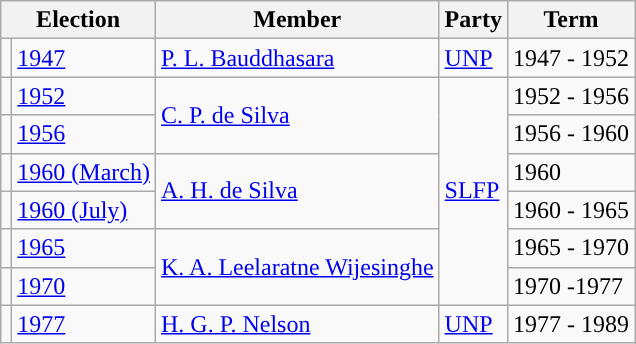<table class="wikitable">
<tr>
<th colspan="2">Election</th>
<th>Member</th>
<th>Party</th>
<th>Term</th>
</tr>
<tr>
<td style="background-color: "></td>
<td><a href='#'>1947</a></td>
<td><a href='#'>P. L. Bauddhasara</a></td>
<td><a href='#'>UNP</a></td>
<td>1947 - 1952</td>
</tr>
<tr>
<td style="background-color: "></td>
<td><a href='#'>1952</a></td>
<td rowspan=2><a href='#'>C. P. de Silva</a></td>
<td rowspan=6><a href='#'>SLFP</a></td>
<td>1952 - 1956</td>
</tr>
<tr>
<td style="background-color: "></td>
<td><a href='#'>1956</a></td>
<td>1956 - 1960</td>
</tr>
<tr>
<td style="background-color: "></td>
<td><a href='#'>1960 (March)</a></td>
<td rowspan=2><a href='#'>A. H. de Silva</a></td>
<td>1960</td>
</tr>
<tr>
<td style="background-color: "></td>
<td><a href='#'>1960 (July)</a></td>
<td>1960 - 1965</td>
</tr>
<tr>
<td style="background-color: "></td>
<td><a href='#'>1965</a></td>
<td rowspan=2><a href='#'>K. A. Leelaratne Wijesinghe</a></td>
<td>1965 - 1970</td>
</tr>
<tr>
<td style="background-color: "></td>
<td><a href='#'>1970</a></td>
<td>1970 -1977</td>
</tr>
<tr>
<td style="background-color: "></td>
<td><a href='#'>1977</a></td>
<td><a href='#'>H. G. P. Nelson</a></td>
<td><a href='#'>UNP</a></td>
<td>1977 - 1989</td>
</tr>
</table>
